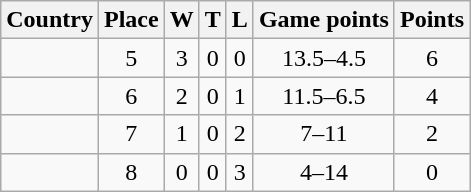<table class="wikitable sortable" style="text-align:center">
<tr>
<th>Country</th>
<th>Place</th>
<th>W</th>
<th>T</th>
<th>L</th>
<th>Game points</th>
<th>Points</th>
</tr>
<tr>
<td align=left></td>
<td>5</td>
<td>3</td>
<td>0</td>
<td>0</td>
<td>13.5–4.5</td>
<td>6</td>
</tr>
<tr>
<td align=left></td>
<td>6</td>
<td>2</td>
<td>0</td>
<td>1</td>
<td>11.5–6.5</td>
<td>4</td>
</tr>
<tr>
<td align=left></td>
<td>7</td>
<td>1</td>
<td>0</td>
<td>2</td>
<td>7–11</td>
<td>2</td>
</tr>
<tr>
<td align=left></td>
<td>8</td>
<td>0</td>
<td>0</td>
<td>3</td>
<td>4–14</td>
<td>0</td>
</tr>
</table>
